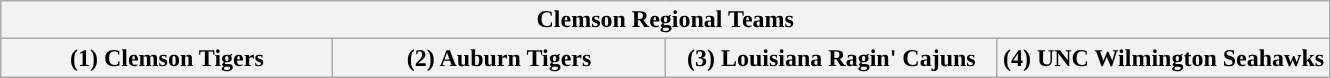<table class="wikitable">
<tr>
<th colspan=4>Clemson Regional Teams</th>
</tr>
<tr>
<th style="width: 25%; ">(1) Clemson Tigers</th>
<th style="width: 25%; ">(2) Auburn Tigers</th>
<th style="width: 25%; ">(3) Louisiana Ragin' Cajuns</th>
<th style="width: 25%; ">(4) UNC Wilmington Seahawks</th>
</tr>
</table>
